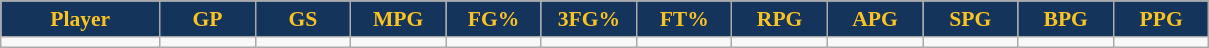<table class="wikitable sortable" style="font-size: 90%">
<tr>
<th style="background:#14345B;color:#ffc322;" width="10%">Player</th>
<th style="background:#14345B;color:#ffc322;" width="6%">GP</th>
<th style="background:#14345B;color:#ffc322;" width="6%">GS</th>
<th style="background:#14345B;color:#ffc322;" width="6%">MPG</th>
<th style="background:#14345B;color:#ffc322;" width="6%">FG%</th>
<th style="background:#14345B;color:#ffc322;" width="6%">3FG%</th>
<th style="background:#14345B;color:#ffc322;" width="6%">FT%</th>
<th style="background:#14345B;color:#ffc322;" width="6%">RPG</th>
<th style="background:#14345B;color:#ffc322;" width="6%">APG</th>
<th style="background:#14345B;color:#ffc322;" width="6%">SPG</th>
<th style="background:#14345B;color:#ffc322;" width="6%">BPG</th>
<th style="background:#14345B;color:#ffc322;" width="6%">PPG</th>
</tr>
<tr>
<td></td>
<td></td>
<td></td>
<td></td>
<td></td>
<td></td>
<td></td>
<td></td>
<td></td>
<td></td>
<td></td>
<td></td>
</tr>
</table>
